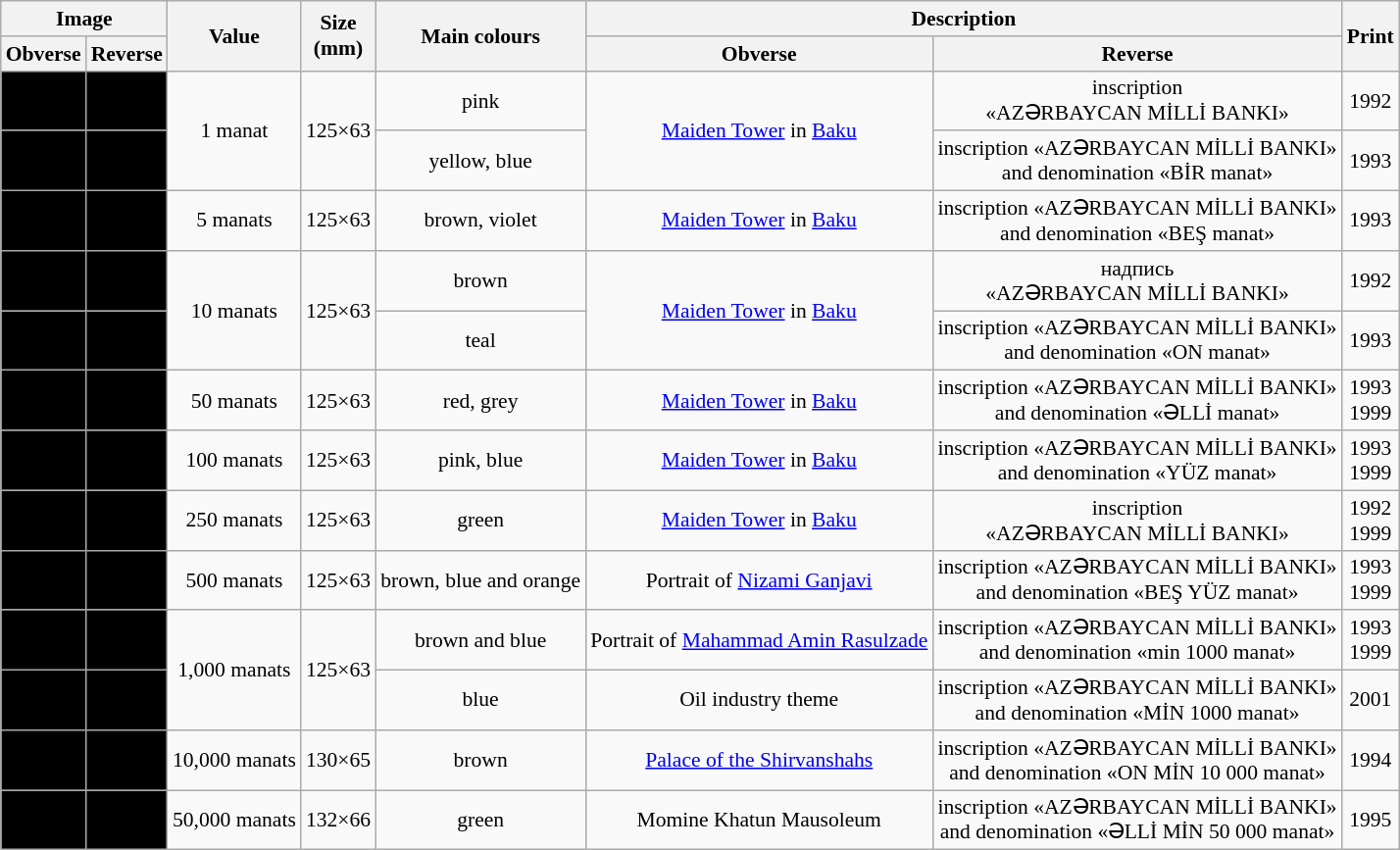<table class="wikitable" style="font-size: 90%; text-align: center">
<tr>
<th colspan="2">Image</th>
<th rowspan="2">Value</th>
<th rowspan="2">Size<br>(mm)</th>
<th rowspan="2">Main colours</th>
<th colspan="2">Description</th>
<th rowspan="2">Print</th>
</tr>
<tr>
<th>Obverse</th>
<th>Reverse</th>
<th>Obverse</th>
<th>Reverse</th>
</tr>
<tr>
<td bgcolor="#000000"></td>
<td bgcolor="#000000"></td>
<td rowspan="2">1 manat</td>
<td rowspan="2">125×63</td>
<td>pink</td>
<td rowspan="2"><a href='#'>Maiden Tower</a> in <a href='#'>Baku</a></td>
<td>inscription<br>«AZƏRBAYCAN MİLLİ BANKI»</td>
<td>1992</td>
</tr>
<tr>
<td bgcolor="#000000"></td>
<td bgcolor="#000000"></td>
<td>yellow, blue</td>
<td>inscription «AZƏRBAYCAN MİLLİ BANKI»<br>and denomination «BİR manat»</td>
<td>1993</td>
</tr>
<tr>
<td bgcolor="#000000"></td>
<td bgcolor="#000000"></td>
<td>5 manats</td>
<td>125×63</td>
<td>brown, violet</td>
<td><a href='#'>Maiden Tower</a> in <a href='#'>Baku</a></td>
<td>inscription «AZƏRBAYCAN MİLLİ BANKI»<br>and denomination «BEŞ manat»</td>
<td>1993</td>
</tr>
<tr>
<td bgcolor="#000000"></td>
<td bgcolor="#000000"></td>
<td rowspan="2">10 manats</td>
<td rowspan="2">125×63</td>
<td>brown</td>
<td rowspan="2"><a href='#'>Maiden Tower</a> in <a href='#'>Baku</a></td>
<td>надпись<br>«AZƏRBAYCAN MİLLİ BANKI»</td>
<td>1992</td>
</tr>
<tr>
<td bgcolor="#000000"></td>
<td bgcolor="#000000"></td>
<td>teal</td>
<td>inscription «AZƏRBAYCAN MİLLİ BANKI»<br>and denomination «ON manat»</td>
<td>1993</td>
</tr>
<tr>
<td bgcolor="#000000"></td>
<td bgcolor="#000000"></td>
<td>50 manats</td>
<td>125×63</td>
<td>red, grey</td>
<td><a href='#'>Maiden Tower</a> in <a href='#'>Baku</a></td>
<td>inscription «AZƏRBAYCAN MİLLİ BANKI»<br>and denomination «ƏLLİ manat»</td>
<td>1993<br>1999</td>
</tr>
<tr>
<td bgcolor="#000000"></td>
<td bgcolor="#000000"></td>
<td>100 manats</td>
<td>125×63</td>
<td>pink, blue</td>
<td><a href='#'>Maiden Tower</a> in <a href='#'>Baku</a></td>
<td>inscription «AZƏRBAYCAN MİLLİ BANKI»<br>and denomination «YÜZ manat»</td>
<td>1993<br>1999</td>
</tr>
<tr>
<td bgcolor="#000000"></td>
<td bgcolor="#000000"></td>
<td>250 manats</td>
<td>125×63</td>
<td>green</td>
<td><a href='#'>Maiden Tower</a> in <a href='#'>Baku</a></td>
<td>inscription<br>«AZƏRBAYCAN MİLLİ BANKI»</td>
<td>1992<br>1999</td>
</tr>
<tr>
<td bgcolor="#000000"></td>
<td bgcolor="#000000"></td>
<td>500 manats</td>
<td>125×63</td>
<td>brown, blue and orange</td>
<td>Portrait of <a href='#'>Nizami Ganjavi</a></td>
<td>inscription «AZƏRBAYCAN MİLLİ BANKI»<br>and denomination «BEŞ YÜZ manat»</td>
<td>1993<br>1999</td>
</tr>
<tr>
<td bgcolor="#000000"></td>
<td bgcolor="#000000"></td>
<td rowspan="2">1,000 manats</td>
<td rowspan="2">125×63</td>
<td>brown and blue</td>
<td>Portrait of <a href='#'>Mahammad Amin Rasulzade</a></td>
<td>inscription «AZƏRBAYCAN MİLLİ BANKI»<br>and denomination «min 1000 manat»</td>
<td>1993<br>1999</td>
</tr>
<tr>
<td bgcolor="#000000"></td>
<td bgcolor="#000000"></td>
<td>blue</td>
<td>Oil industry theme</td>
<td>inscription «AZƏRBAYCAN MİLLİ BANKI»<br>and denomination «MİN 1000 manat»</td>
<td>2001</td>
</tr>
<tr>
<td bgcolor="#000000"></td>
<td bgcolor="#000000"></td>
<td>10,000 manats</td>
<td>130×65</td>
<td>brown</td>
<td><a href='#'>Palace of the Shirvanshahs</a></td>
<td>inscription «AZƏRBAYCAN MİLLİ BANKI»<br>and denomination «ON MİN 10 000 manat»</td>
<td>1994</td>
</tr>
<tr>
<td bgcolor="#000000"></td>
<td bgcolor="#000000"></td>
<td>50,000 manats</td>
<td>132×66</td>
<td>green</td>
<td>Momine Khatun Mausoleum</td>
<td>inscription «AZƏRBAYCAN MİLLİ BANKI»<br>and denomination «ƏLLİ MİN 50 000 manat»</td>
<td>1995</td>
</tr>
</table>
